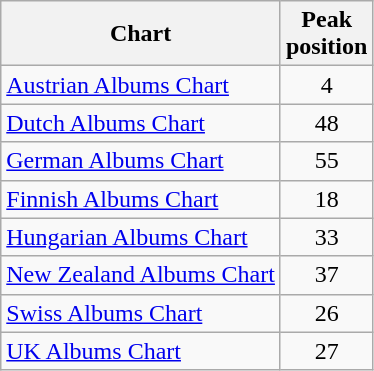<table class="wikitable sortable">
<tr>
<th style="text-align:center;">Chart</th>
<th style="text-align:center;">Peak<br>position</th>
</tr>
<tr>
<td><a href='#'>Austrian Albums Chart</a></td>
<td style="text-align:center;">4</td>
</tr>
<tr>
<td><a href='#'>Dutch Albums Chart</a></td>
<td style="text-align:center;">48</td>
</tr>
<tr>
<td><a href='#'>German Albums Chart</a></td>
<td style="text-align:center;">55</td>
</tr>
<tr>
<td><a href='#'>Finnish Albums Chart</a></td>
<td style="text-align:center;">18</td>
</tr>
<tr>
<td><a href='#'>Hungarian Albums Chart</a></td>
<td style="text-align:center;">33</td>
</tr>
<tr>
<td><a href='#'>New Zealand Albums Chart</a></td>
<td style="text-align:center;">37</td>
</tr>
<tr>
<td><a href='#'>Swiss Albums Chart</a></td>
<td style="text-align:center;">26</td>
</tr>
<tr>
<td><a href='#'>UK Albums Chart</a></td>
<td style="text-align:center;">27</td>
</tr>
</table>
